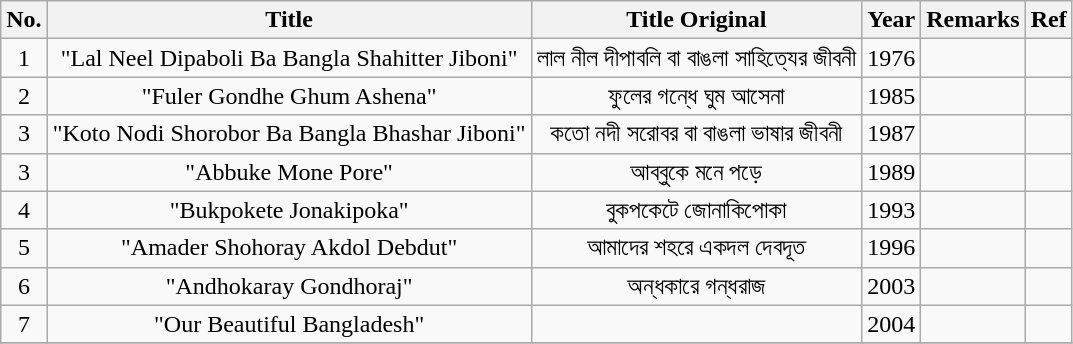<table class="wikitable plainrowheaders sortable" style="text-align: center; margin-right: 0;">
<tr>
<th scope="col">No.</th>
<th scope="col">Title</th>
<th scope="col">Title Original</th>
<th scope="col">Year</th>
<th scope="col" class="unsortable">Remarks</th>
<th scope="col" class="unsortable">Ref</th>
</tr>
<tr>
<td>1</td>
<td>"Lal Neel Dipaboli Ba Bangla Shahitter Jiboni"</td>
<td>লাল নীল দীপাবলি বা বাঙলা সাহিত্যের জীবনী</td>
<td>1976</td>
<td></td>
<td></td>
</tr>
<tr>
<td>2</td>
<td>"Fuler Gondhe Ghum Ashena"</td>
<td>ফুলের গন্ধে ঘুম আসেনা</td>
<td>1985</td>
<td></td>
<td></td>
</tr>
<tr>
<td>3</td>
<td>"Koto Nodi Shorobor Ba Bangla Bhashar Jiboni"</td>
<td>কতো নদী সরোবর বা বাঙলা ভাষার জীবনী</td>
<td>1987</td>
<td></td>
<td></td>
</tr>
<tr>
<td>3</td>
<td>"Abbuke Mone Pore"</td>
<td>আব্বুকে মনে পড়ে</td>
<td>1989</td>
<td></td>
<td></td>
</tr>
<tr>
<td>4</td>
<td>"Bukpokete Jonakipoka"</td>
<td>বুকপকেটে জোনাকিপোকা</td>
<td>1993</td>
<td></td>
<td></td>
</tr>
<tr>
<td>5</td>
<td>"Amader Shohoray Akdol Debdut"</td>
<td>আমাদের শহরে একদল দেবদূত</td>
<td>1996</td>
<td></td>
<td></td>
</tr>
<tr>
<td>6</td>
<td>"Andhokaray Gondhoraj"</td>
<td>অন্ধকারে গন্ধরাজ</td>
<td>2003</td>
<td></td>
<td></td>
</tr>
<tr>
<td>7</td>
<td>"Our Beautiful Bangladesh"</td>
<td></td>
<td>2004</td>
<td></td>
<td></td>
</tr>
<tr>
</tr>
</table>
